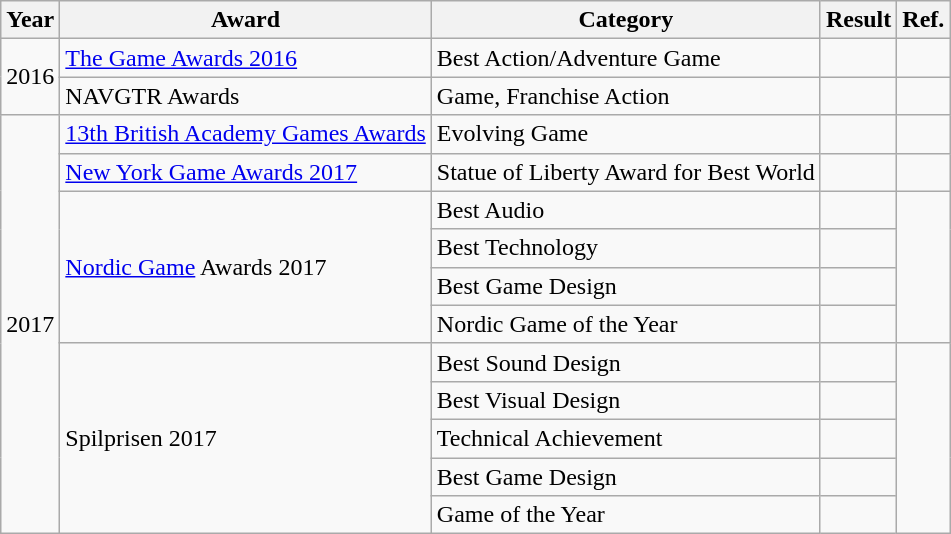<table class="wikitable sortable">
<tr>
<th>Year</th>
<th>Award</th>
<th>Category</th>
<th>Result</th>
<th>Ref.</th>
</tr>
<tr>
<td rowspan="2">2016</td>
<td><a href='#'>The Game Awards 2016</a></td>
<td>Best Action/Adventure Game</td>
<td></td>
<td></td>
</tr>
<tr>
<td>NAVGTR Awards</td>
<td>Game, Franchise Action</td>
<td></td>
<td></td>
</tr>
<tr>
<td rowspan="11">2017</td>
<td><a href='#'>13th British Academy Games Awards</a></td>
<td>Evolving Game</td>
<td></td>
<td></td>
</tr>
<tr>
<td><a href='#'>New York Game Awards 2017</a></td>
<td>Statue of Liberty Award for Best World</td>
<td></td>
<td></td>
</tr>
<tr>
<td rowspan="4"><a href='#'>Nordic Game</a> Awards 2017</td>
<td>Best Audio</td>
<td></td>
<td rowspan="4"></td>
</tr>
<tr>
<td>Best Technology</td>
<td></td>
</tr>
<tr>
<td>Best Game Design</td>
<td></td>
</tr>
<tr>
<td>Nordic Game of the Year</td>
<td></td>
</tr>
<tr>
<td rowspan="5">Spilprisen 2017</td>
<td>Best Sound Design</td>
<td></td>
<td rowspan="5"></td>
</tr>
<tr>
<td>Best Visual Design</td>
<td></td>
</tr>
<tr>
<td>Technical Achievement</td>
<td></td>
</tr>
<tr>
<td>Best Game Design</td>
<td></td>
</tr>
<tr>
<td>Game of the Year</td>
<td></td>
</tr>
</table>
